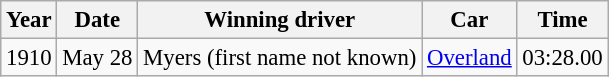<table class="wikitable" style="font-size: 95%;">
<tr>
<th>Year</th>
<th>Date</th>
<th>Winning driver</th>
<th>Car</th>
<th>Time</th>
</tr>
<tr>
<td>1910</td>
<td>May 28</td>
<td> Myers (first name not known)</td>
<td><a href='#'>Overland</a></td>
<td>03:28.00</td>
</tr>
</table>
